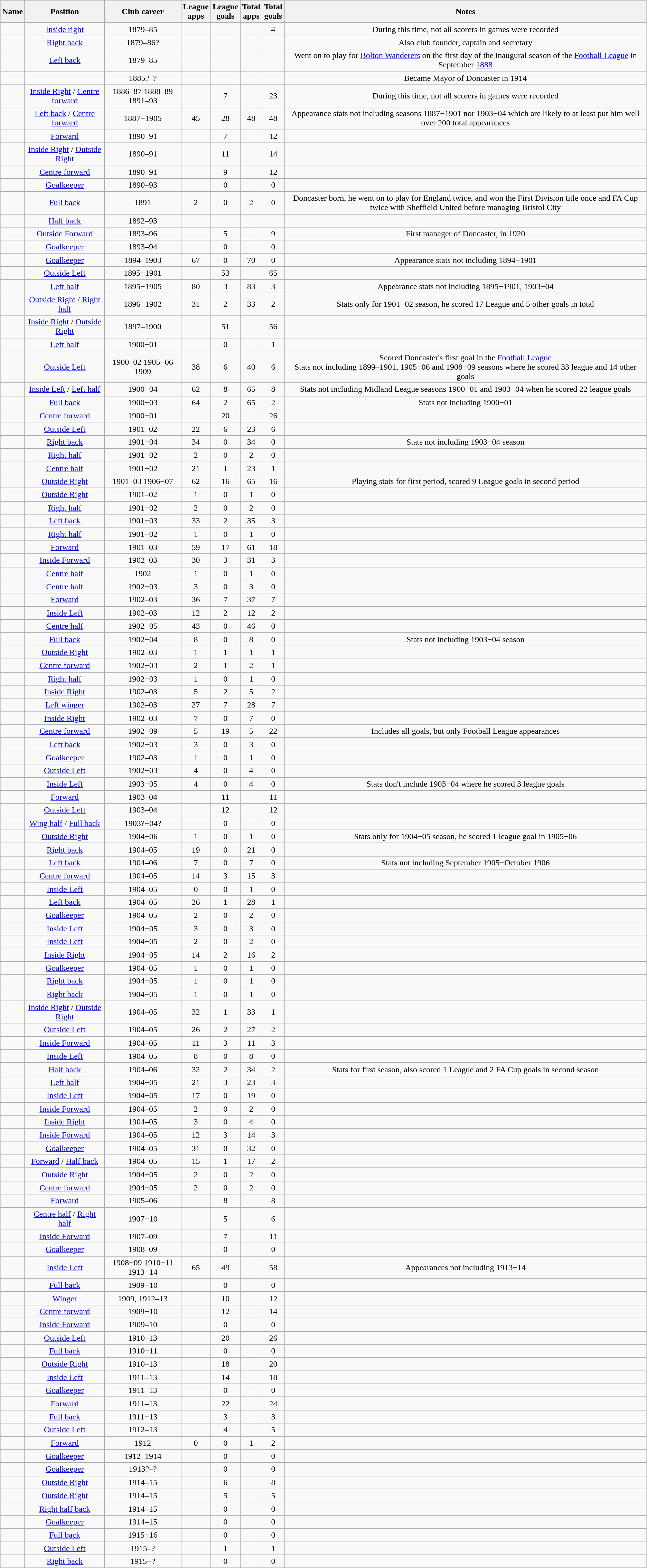<table class="wikitable sortable" style="text-align: center;">
<tr>
<th>Name</th>
<th>Position</th>
<th>Club career</th>
<th>League<br>apps</th>
<th>League<br>goals</th>
<th>Total<br>apps</th>
<th>Total<br>goals</th>
<th>Notes</th>
</tr>
<tr>
<td align=left></td>
<td><a href='#'>Inside right</a></td>
<td>1879–85</td>
<td></td>
<td></td>
<td></td>
<td>4</td>
<td>During this time, not all scorers in games were recorded</td>
</tr>
<tr>
<td align=left></td>
<td><a href='#'>Right back</a></td>
<td>1879–86?</td>
<td></td>
<td></td>
<td></td>
<td></td>
<td>Also club founder, captain and secretary</td>
</tr>
<tr>
<td align=left></td>
<td><a href='#'>Left back</a></td>
<td>1879–85</td>
<td></td>
<td></td>
<td></td>
<td></td>
<td>Went on to play for <a href='#'>Bolton Wanderers</a> on the first day of the inaugural season of the <a href='#'>Football League</a> in September <a href='#'>1888</a></td>
</tr>
<tr>
<td align=left></td>
<td></td>
<td>1885?–?</td>
<td></td>
<td></td>
<td></td>
<td></td>
<td>Became Mayor of Doncaster in 1914</td>
</tr>
<tr>
<td align=left></td>
<td><a href='#'>Inside Right</a> / <a href='#'>Centre forward</a></td>
<td>1886–87 1888–89 1891–93</td>
<td></td>
<td>7</td>
<td></td>
<td>23</td>
<td>During this time, not all scorers in games were recorded</td>
</tr>
<tr>
<td align=left></td>
<td><a href='#'>Left back</a> / <a href='#'>Centre forward</a></td>
<td>1887−1905</td>
<td>45</td>
<td>28</td>
<td>48</td>
<td>48</td>
<td>Appearance stats not including seasons 1887−1901 nor 1903−04 which are likely to at least put him well over 200 total appearances</td>
</tr>
<tr>
<td align=left></td>
<td><a href='#'>Forward</a></td>
<td>1890–91</td>
<td></td>
<td>7</td>
<td></td>
<td>12</td>
<td></td>
</tr>
<tr>
<td align=left></td>
<td><a href='#'>Inside Right</a> / <a href='#'>Outside Right</a></td>
<td>1890–91</td>
<td></td>
<td>11</td>
<td></td>
<td>14</td>
<td></td>
</tr>
<tr>
<td align=left></td>
<td><a href='#'>Centre forward</a></td>
<td>1890–91</td>
<td></td>
<td>9</td>
<td></td>
<td>12</td>
<td></td>
</tr>
<tr>
<td align=left></td>
<td><a href='#'>Goalkeeper</a></td>
<td>1890–93</td>
<td></td>
<td>0</td>
<td></td>
<td>0</td>
<td></td>
</tr>
<tr>
<td align=left></td>
<td><a href='#'>Full back</a></td>
<td>1891</td>
<td>2</td>
<td>0</td>
<td>2</td>
<td>0</td>
<td>Doncaster born, he went on to play for England twice, and won the First Division title once and FA Cup twice with Sheffield United before managing Bristol City</td>
</tr>
<tr>
<td align=left></td>
<td><a href='#'>Half back</a></td>
<td>1892–93</td>
<td></td>
<td></td>
<td></td>
<td></td>
<td></td>
</tr>
<tr>
<td align=left></td>
<td><a href='#'>Outside Forward</a></td>
<td>1893–96</td>
<td></td>
<td>5</td>
<td></td>
<td>9</td>
<td>First manager of Doncaster, in 1920</td>
</tr>
<tr>
<td align=left></td>
<td><a href='#'>Goalkeeper</a></td>
<td>1893–94</td>
<td></td>
<td>0</td>
<td></td>
<td>0</td>
<td></td>
</tr>
<tr>
<td align=left></td>
<td><a href='#'>Goalkeeper</a></td>
<td>1894–1903</td>
<td>67</td>
<td>0</td>
<td>70</td>
<td>0</td>
<td>Appearance stats not including 1894−1901</td>
</tr>
<tr>
<td align=left></td>
<td><a href='#'>Outside Left</a></td>
<td>1895−1901</td>
<td></td>
<td>53</td>
<td></td>
<td>65</td>
<td></td>
</tr>
<tr>
<td align=left></td>
<td><a href='#'>Left half</a></td>
<td>1895−1905</td>
<td>80</td>
<td>3</td>
<td>83</td>
<td>3</td>
<td>Appearance stats not including 1895−1901, 1903−04</td>
</tr>
<tr>
<td align=left></td>
<td><a href='#'>Outside Right</a> / <a href='#'>Right half</a></td>
<td>1896−1902</td>
<td>31</td>
<td>2</td>
<td>33</td>
<td>2</td>
<td>Stats only for 1901−02 season, he scored 17 League and 5 other goals in total</td>
</tr>
<tr>
<td align=left></td>
<td><a href='#'>Inside Right</a> / <a href='#'>Outside Right</a></td>
<td>1897–1900</td>
<td></td>
<td>51</td>
<td></td>
<td>56</td>
<td></td>
</tr>
<tr>
<td align=left></td>
<td><a href='#'>Left half</a></td>
<td>1900−01</td>
<td></td>
<td>0</td>
<td></td>
<td>1</td>
<td></td>
</tr>
<tr>
<td align=left></td>
<td><a href='#'>Outside Left</a></td>
<td>1900–02 1905−06 1909</td>
<td>38</td>
<td>6</td>
<td>40</td>
<td>6</td>
<td>Scored Doncaster's first goal in the <a href='#'>Football League</a><br>Stats not including 1899–1901, 1905−06 and 1908−09 seasons where he scored 33 league and 14 other goals</td>
</tr>
<tr>
<td align=left></td>
<td><a href='#'>Inside Left</a> / <a href='#'>Left half</a></td>
<td>1900−04</td>
<td>62</td>
<td>8</td>
<td>65</td>
<td>8</td>
<td>Stats not including Midland League seasons 1900−01 and 1903−04 when he scored 22 league goals</td>
</tr>
<tr>
<td align=left></td>
<td><a href='#'>Full back</a></td>
<td>1900−03</td>
<td>64</td>
<td>2</td>
<td>65</td>
<td>2</td>
<td>Stats not including 1900−01</td>
</tr>
<tr>
<td align=left></td>
<td><a href='#'>Centre forward</a></td>
<td>1900−01</td>
<td></td>
<td>20</td>
<td></td>
<td>26</td>
<td></td>
</tr>
<tr>
<td align=left></td>
<td><a href='#'>Outside Left</a></td>
<td>1901–02</td>
<td>22</td>
<td>6</td>
<td>23</td>
<td>6</td>
<td></td>
</tr>
<tr>
<td align=left></td>
<td><a href='#'>Right back</a></td>
<td>1901−04</td>
<td>34</td>
<td>0</td>
<td>34</td>
<td>0</td>
<td>Stats not including 1903−04 season</td>
</tr>
<tr>
<td align=left></td>
<td><a href='#'>Right half</a></td>
<td>1901−02</td>
<td>2</td>
<td>0</td>
<td>2</td>
<td>0</td>
<td></td>
</tr>
<tr>
<td align=left></td>
<td><a href='#'>Centre half</a></td>
<td>1901−02</td>
<td>21</td>
<td>1</td>
<td>23</td>
<td>1</td>
<td></td>
</tr>
<tr>
<td align=left></td>
<td><a href='#'>Outside Right</a></td>
<td>1901–03 1906−07</td>
<td>62</td>
<td>16</td>
<td>65</td>
<td>16</td>
<td>Playing stats for first period, scored 9 League goals in second period</td>
</tr>
<tr>
<td align=left></td>
<td><a href='#'>Outside Right</a></td>
<td>1901–02</td>
<td>1</td>
<td>0</td>
<td>1</td>
<td>0</td>
<td></td>
</tr>
<tr>
<td align=left></td>
<td><a href='#'>Right half</a></td>
<td>1901−02</td>
<td>2</td>
<td>0</td>
<td>2</td>
<td>0</td>
<td></td>
</tr>
<tr>
<td align=left></td>
<td><a href='#'>Left back</a></td>
<td>1901−03</td>
<td>33</td>
<td>2</td>
<td>35</td>
<td>3</td>
<td></td>
</tr>
<tr>
<td align=left></td>
<td><a href='#'>Right half</a></td>
<td>1901−02</td>
<td>1</td>
<td>0</td>
<td>1</td>
<td>0</td>
<td></td>
</tr>
<tr>
<td align=left></td>
<td><a href='#'>Forward</a></td>
<td>1901–03</td>
<td>59</td>
<td>17</td>
<td>61</td>
<td>18</td>
<td></td>
</tr>
<tr>
<td align=left></td>
<td><a href='#'>Inside Forward</a></td>
<td>1902–03</td>
<td>30</td>
<td>3</td>
<td>31</td>
<td>3</td>
<td></td>
</tr>
<tr>
<td align=left></td>
<td><a href='#'>Centre half</a></td>
<td>1902</td>
<td>1</td>
<td>0</td>
<td>1</td>
<td>0</td>
<td></td>
</tr>
<tr>
<td align=left></td>
<td><a href='#'>Centre half</a></td>
<td>1902−03</td>
<td>3</td>
<td>0</td>
<td>3</td>
<td>0</td>
<td></td>
</tr>
<tr>
<td align=left></td>
<td><a href='#'>Forward</a></td>
<td>1902–03</td>
<td>36</td>
<td>7</td>
<td>37</td>
<td>7</td>
<td></td>
</tr>
<tr>
<td align=left></td>
<td><a href='#'>Inside Left</a></td>
<td>1902–03</td>
<td>12</td>
<td>2</td>
<td>12</td>
<td>2</td>
<td></td>
</tr>
<tr>
<td align=left></td>
<td><a href='#'>Centre half</a></td>
<td>1902−05</td>
<td>43</td>
<td>0</td>
<td>46</td>
<td>0</td>
<td></td>
</tr>
<tr>
<td align=left></td>
<td><a href='#'>Full back</a></td>
<td>1902−04</td>
<td>8</td>
<td>0</td>
<td>8</td>
<td>0</td>
<td>Stats not including 1903−04 season</td>
</tr>
<tr>
<td align=left></td>
<td><a href='#'>Outside Right</a></td>
<td>1902–03</td>
<td>1</td>
<td>1</td>
<td>1</td>
<td>1</td>
<td></td>
</tr>
<tr>
<td align=left></td>
<td><a href='#'>Centre forward</a></td>
<td>1902−03</td>
<td>2</td>
<td>1</td>
<td>2</td>
<td>1</td>
<td></td>
</tr>
<tr>
<td align=left></td>
<td><a href='#'>Right half</a></td>
<td>1902−03</td>
<td>1</td>
<td>0</td>
<td>1</td>
<td>0</td>
<td></td>
</tr>
<tr>
<td align=left></td>
<td><a href='#'>Inside Right</a></td>
<td>1902–03</td>
<td>5</td>
<td>2</td>
<td>5</td>
<td>2</td>
<td></td>
</tr>
<tr>
<td align=left></td>
<td><a href='#'>Left winger</a></td>
<td>1902–03</td>
<td>27</td>
<td>7</td>
<td>28</td>
<td>7</td>
<td></td>
</tr>
<tr>
<td align=left></td>
<td><a href='#'>Inside Right</a></td>
<td>1902–03</td>
<td>7</td>
<td>0</td>
<td>7</td>
<td>0</td>
<td></td>
</tr>
<tr>
<td align=left></td>
<td><a href='#'>Centre forward</a></td>
<td>1902−09</td>
<td>5</td>
<td>19</td>
<td>5</td>
<td>22</td>
<td>Includes all goals, but only Football League appearances</td>
</tr>
<tr>
<td align=left></td>
<td><a href='#'>Left back</a></td>
<td>1902−03</td>
<td>3</td>
<td>0</td>
<td>3</td>
<td>0</td>
<td></td>
</tr>
<tr>
<td align=left></td>
<td><a href='#'>Goalkeeper</a></td>
<td>1902–03</td>
<td>1</td>
<td>0</td>
<td>1</td>
<td>0</td>
<td></td>
</tr>
<tr>
<td align=left></td>
<td><a href='#'>Outside Left</a></td>
<td>1902−03</td>
<td>4</td>
<td>0</td>
<td>4</td>
<td>0</td>
<td></td>
</tr>
<tr>
<td align=left></td>
<td><a href='#'>Inside Left</a></td>
<td>1903−05</td>
<td>4</td>
<td>0</td>
<td>4</td>
<td>0</td>
<td>Stats don't include 1903−04 where he scored 3 league goals</td>
</tr>
<tr>
<td align=left></td>
<td><a href='#'>Forward</a></td>
<td>1903–04</td>
<td></td>
<td>11</td>
<td></td>
<td>11</td>
<td></td>
</tr>
<tr>
<td align=left></td>
<td><a href='#'>Outside Left</a></td>
<td>1903–04</td>
<td></td>
<td>12</td>
<td></td>
<td>12</td>
<td></td>
</tr>
<tr>
<td align=left></td>
<td><a href='#'>Wing half</a> / <a href='#'>Full back</a></td>
<td>1903?−04?</td>
<td></td>
<td>0</td>
<td></td>
<td>0</td>
<td></td>
</tr>
<tr>
<td align=left></td>
<td><a href='#'>Outside Right</a></td>
<td>1904−06</td>
<td>1</td>
<td>0</td>
<td>1</td>
<td>0</td>
<td>Stats only for 1904−05 season, he scored 1 league goal in 1905−06</td>
</tr>
<tr>
<td align=left></td>
<td><a href='#'>Right back</a></td>
<td>1904–05</td>
<td>19</td>
<td>0</td>
<td>21</td>
<td>0</td>
<td></td>
</tr>
<tr>
<td align=left></td>
<td><a href='#'>Left back</a></td>
<td>1904–06</td>
<td>7</td>
<td>0</td>
<td>7</td>
<td>0</td>
<td>Stats not including September 1905−October 1906</td>
</tr>
<tr>
<td align=left></td>
<td><a href='#'>Centre forward</a></td>
<td>1904–05</td>
<td>14</td>
<td>3</td>
<td>15</td>
<td>3</td>
<td></td>
</tr>
<tr>
<td align=left></td>
<td><a href='#'>Inside Left</a></td>
<td>1904–05</td>
<td>0</td>
<td>0</td>
<td>1</td>
<td>0</td>
<td></td>
</tr>
<tr>
<td align=left></td>
<td><a href='#'>Left back</a></td>
<td>1904–05</td>
<td>26</td>
<td>1</td>
<td>28</td>
<td>1</td>
<td></td>
</tr>
<tr>
<td align=left></td>
<td><a href='#'>Goalkeeper</a></td>
<td>1904–05</td>
<td>2</td>
<td>0</td>
<td>2</td>
<td>0</td>
<td></td>
</tr>
<tr>
<td align=left></td>
<td><a href='#'>Inside Left</a></td>
<td>1904−05</td>
<td>3</td>
<td>0</td>
<td>3</td>
<td>0</td>
<td></td>
</tr>
<tr>
<td align=left></td>
<td><a href='#'>Inside Left</a></td>
<td>1904−05</td>
<td>2</td>
<td>0</td>
<td>2</td>
<td>0</td>
<td></td>
</tr>
<tr>
<td align=left></td>
<td><a href='#'>Inside Right</a></td>
<td>1904−05</td>
<td>14</td>
<td>2</td>
<td>16</td>
<td>2</td>
<td></td>
</tr>
<tr>
<td align=left></td>
<td><a href='#'>Goalkeeper</a></td>
<td>1904–05</td>
<td>1</td>
<td>0</td>
<td>1</td>
<td>0</td>
<td></td>
</tr>
<tr>
<td align=left></td>
<td><a href='#'>Right back</a></td>
<td>1904−05</td>
<td>1</td>
<td>0</td>
<td>1</td>
<td>0</td>
<td></td>
</tr>
<tr>
<td align=left></td>
<td><a href='#'>Right back</a></td>
<td>1904−05</td>
<td>1</td>
<td>0</td>
<td>1</td>
<td>0</td>
<td></td>
</tr>
<tr>
<td align=left></td>
<td><a href='#'>Inside Right</a> / <a href='#'>Outside Right</a></td>
<td>1904–05</td>
<td>32</td>
<td>1</td>
<td>33</td>
<td>1</td>
<td></td>
</tr>
<tr>
<td align=left></td>
<td><a href='#'>Outside Left</a></td>
<td>1904–05</td>
<td>26</td>
<td>2</td>
<td>27</td>
<td>2</td>
<td></td>
</tr>
<tr>
<td align=left></td>
<td><a href='#'>Inside Forward</a></td>
<td>1904–05</td>
<td>11</td>
<td>3</td>
<td>11</td>
<td>3</td>
<td></td>
</tr>
<tr>
<td align=left></td>
<td><a href='#'>Inside Left</a></td>
<td>1904–05</td>
<td>8</td>
<td>0</td>
<td>8</td>
<td>0</td>
<td></td>
</tr>
<tr>
<td align=left></td>
<td><a href='#'>Half back</a></td>
<td>1904–06</td>
<td>32</td>
<td>2</td>
<td>34</td>
<td>2</td>
<td>Stats for first season, also scored 1 League and 2 FA Cup goals in second season</td>
</tr>
<tr>
<td align=left></td>
<td><a href='#'>Left half</a></td>
<td>1904−05</td>
<td>21</td>
<td>3</td>
<td>23</td>
<td>3</td>
<td></td>
</tr>
<tr>
<td align=left></td>
<td><a href='#'>Inside Left</a></td>
<td>1904−05</td>
<td>17</td>
<td>0</td>
<td>19</td>
<td>0</td>
<td></td>
</tr>
<tr>
<td align=left></td>
<td><a href='#'>Inside Forward</a></td>
<td>1904–05</td>
<td>2</td>
<td>0</td>
<td>2</td>
<td>0</td>
<td></td>
</tr>
<tr>
<td align=left></td>
<td><a href='#'>Inside Right</a></td>
<td>1904–05</td>
<td>3</td>
<td>0</td>
<td>4</td>
<td>0</td>
<td></td>
</tr>
<tr>
<td align=left></td>
<td><a href='#'>Inside Forward</a></td>
<td>1904–05</td>
<td>12</td>
<td>3</td>
<td>14</td>
<td>3</td>
<td></td>
</tr>
<tr>
<td align=left></td>
<td><a href='#'>Goalkeeper</a></td>
<td>1904–05</td>
<td>31</td>
<td>0</td>
<td>32</td>
<td>0</td>
<td></td>
</tr>
<tr>
<td align=left></td>
<td><a href='#'>Forward</a> / <a href='#'>Half back</a></td>
<td>1904–05</td>
<td>15</td>
<td>1</td>
<td>17</td>
<td>2</td>
<td></td>
</tr>
<tr>
<td align=left></td>
<td><a href='#'>Outside Right</a></td>
<td>1904−05</td>
<td>2</td>
<td>0</td>
<td>2</td>
<td>0</td>
<td></td>
</tr>
<tr>
<td align=left></td>
<td><a href='#'>Centre forward</a></td>
<td>1904−05</td>
<td>2</td>
<td>0</td>
<td>2</td>
<td>0</td>
<td></td>
</tr>
<tr>
<td align=left></td>
<td><a href='#'>Forward</a></td>
<td>1905–06</td>
<td></td>
<td>8</td>
<td></td>
<td>8</td>
<td></td>
</tr>
<tr>
<td align=left></td>
<td><a href='#'>Centre half</a> / <a href='#'>Right half</a></td>
<td>1907−10</td>
<td></td>
<td>5</td>
<td></td>
<td>6</td>
<td></td>
</tr>
<tr>
<td align=left></td>
<td><a href='#'>Inside Forward</a></td>
<td>1907–09</td>
<td></td>
<td>7</td>
<td></td>
<td>11</td>
<td></td>
</tr>
<tr>
<td align=left></td>
<td><a href='#'>Goalkeeper</a></td>
<td>1908–09</td>
<td></td>
<td>0</td>
<td></td>
<td>0</td>
<td></td>
</tr>
<tr>
<td align=left></td>
<td><a href='#'>Inside Left</a></td>
<td>1908−09 1910−11 1913−14</td>
<td>65</td>
<td>49</td>
<td></td>
<td>58</td>
<td>Appearances not including 1913−14</td>
</tr>
<tr>
<td align=left></td>
<td><a href='#'>Full back</a></td>
<td>1909−10</td>
<td></td>
<td>0</td>
<td></td>
<td>0</td>
<td></td>
</tr>
<tr>
<td align=left></td>
<td><a href='#'>Winger</a></td>
<td>1909, 1912–13</td>
<td></td>
<td>10</td>
<td></td>
<td>12</td>
<td></td>
</tr>
<tr>
<td align=left></td>
<td><a href='#'>Centre forward</a></td>
<td>1909−10</td>
<td></td>
<td>12</td>
<td></td>
<td>14</td>
<td></td>
</tr>
<tr>
<td align=left></td>
<td><a href='#'>Inside Forward</a></td>
<td>1909–10</td>
<td></td>
<td>0</td>
<td></td>
<td>0</td>
<td></td>
</tr>
<tr>
<td align=left></td>
<td><a href='#'>Outside Left</a></td>
<td>1910–13</td>
<td></td>
<td>20</td>
<td></td>
<td>26</td>
<td></td>
</tr>
<tr>
<td align=left></td>
<td><a href='#'>Full back</a></td>
<td>1910−11</td>
<td></td>
<td>0</td>
<td></td>
<td>0</td>
<td></td>
</tr>
<tr>
<td align=left></td>
<td><a href='#'>Outside Right</a></td>
<td>1910–13</td>
<td></td>
<td>18</td>
<td></td>
<td>20</td>
<td></td>
</tr>
<tr>
<td align=left></td>
<td><a href='#'>Inside Left</a></td>
<td>1911–13</td>
<td></td>
<td>14</td>
<td></td>
<td>18</td>
<td></td>
</tr>
<tr>
<td align=left></td>
<td><a href='#'>Goalkeeper</a></td>
<td>1911–13</td>
<td></td>
<td>0</td>
<td></td>
<td>0</td>
<td></td>
</tr>
<tr>
<td align=left></td>
<td><a href='#'>Forward</a></td>
<td>1911–13</td>
<td></td>
<td>22</td>
<td></td>
<td>24</td>
<td></td>
</tr>
<tr>
<td align=left></td>
<td><a href='#'>Full back</a></td>
<td>1911−13</td>
<td></td>
<td>3</td>
<td></td>
<td>3</td>
<td></td>
</tr>
<tr>
<td align=left></td>
<td><a href='#'>Outside Left</a></td>
<td>1912–13</td>
<td></td>
<td>4</td>
<td></td>
<td>5</td>
<td></td>
</tr>
<tr>
<td align=left></td>
<td><a href='#'>Forward</a></td>
<td>1912</td>
<td>0</td>
<td>0</td>
<td>1</td>
<td>2</td>
<td></td>
</tr>
<tr>
<td align=left></td>
<td><a href='#'>Goalkeeper</a></td>
<td>1912–1914</td>
<td></td>
<td>0</td>
<td></td>
<td>0</td>
<td></td>
</tr>
<tr>
<td align=left></td>
<td><a href='#'>Goalkeeper</a></td>
<td>1913?–?</td>
<td></td>
<td>0</td>
<td></td>
<td>0</td>
<td></td>
</tr>
<tr>
<td align=left></td>
<td><a href='#'>Outside Right</a></td>
<td>1914–15</td>
<td></td>
<td>6</td>
<td></td>
<td>8</td>
<td></td>
</tr>
<tr>
<td align=left></td>
<td><a href='#'>Outside Right</a></td>
<td>1914–15</td>
<td></td>
<td>5</td>
<td></td>
<td>5</td>
<td></td>
</tr>
<tr>
<td align=left></td>
<td><a href='#'>Right half back</a></td>
<td>1914–15</td>
<td></td>
<td>0</td>
<td></td>
<td>0</td>
<td></td>
</tr>
<tr>
<td align=left></td>
<td><a href='#'>Goalkeeper</a></td>
<td>1914–15</td>
<td></td>
<td>0</td>
<td></td>
<td>0</td>
<td></td>
</tr>
<tr>
<td align=left></td>
<td><a href='#'>Full back</a></td>
<td>1915−16</td>
<td></td>
<td>0</td>
<td></td>
<td>0</td>
<td></td>
</tr>
<tr>
<td align=left></td>
<td><a href='#'>Outside Left</a></td>
<td>1915–?</td>
<td></td>
<td>1</td>
<td></td>
<td>1</td>
<td></td>
</tr>
<tr>
<td align=left></td>
<td><a href='#'>Right back</a></td>
<td>1915−?</td>
<td></td>
<td>0</td>
<td></td>
<td>0</td>
<td></td>
</tr>
</table>
